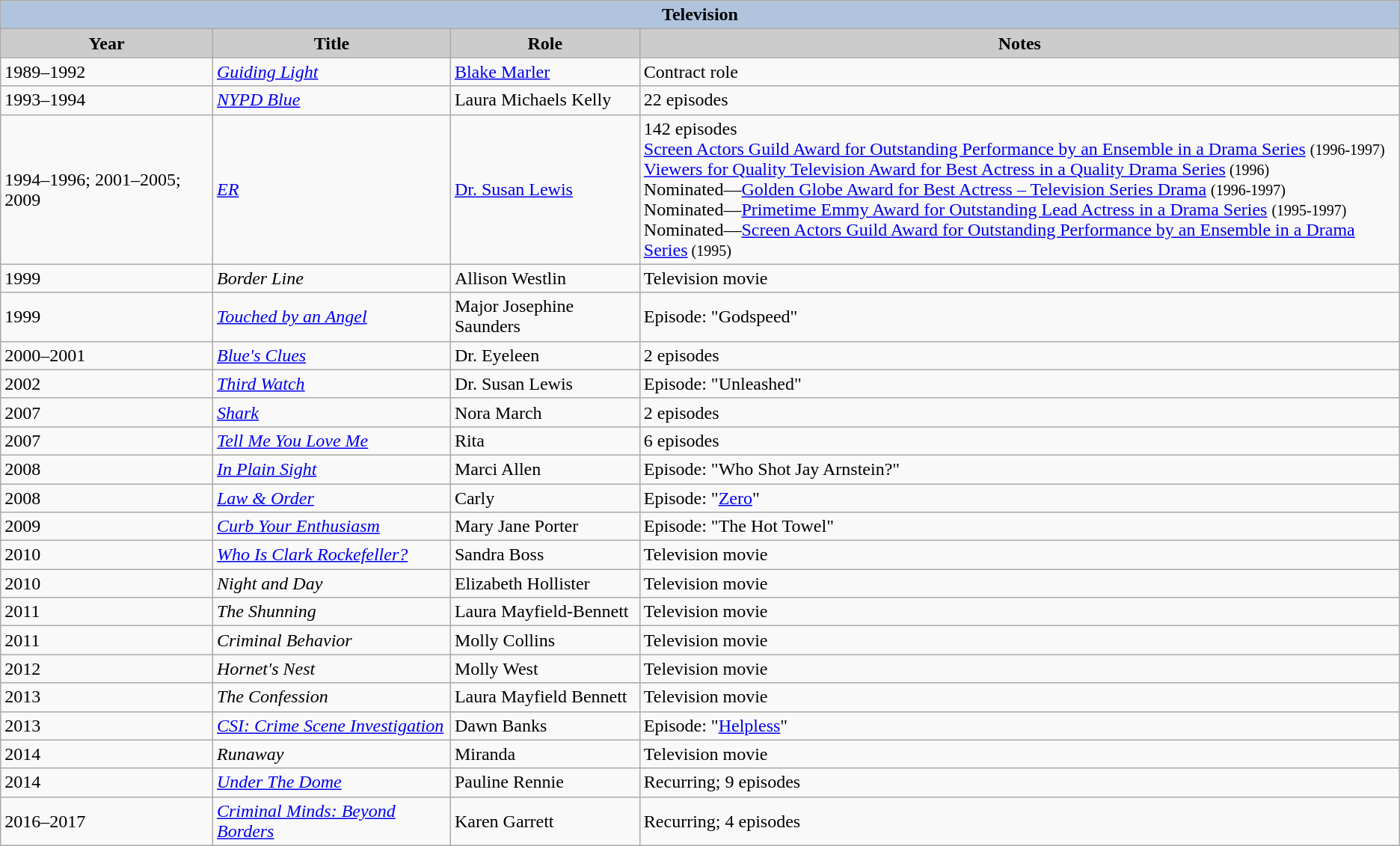<table class="wikitable">
<tr>
<th colspan=4 style="background:#B0C4DE;">Television</th>
</tr>
<tr>
<th style="background: #CCCCCC;">Year</th>
<th style="background: #CCCCCC;">Title</th>
<th style="background: #CCCCCC;">Role</th>
<th style="background: #CCCCCC;">Notes</th>
</tr>
<tr>
<td>1989–1992</td>
<td><em><a href='#'>Guiding Light</a></em></td>
<td><a href='#'>Blake Marler</a></td>
<td>Contract role</td>
</tr>
<tr>
<td>1993–1994</td>
<td><em><a href='#'>NYPD Blue</a></em></td>
<td>Laura Michaels Kelly</td>
<td>22 episodes</td>
</tr>
<tr>
<td>1994–1996; 2001–2005; 2009</td>
<td><em><a href='#'>ER</a></em></td>
<td><a href='#'>Dr. Susan Lewis</a></td>
<td>142 episodes<br><a href='#'>Screen Actors Guild Award for Outstanding Performance by an Ensemble in a Drama Series</a> <small>(1996-1997) </small><br><a href='#'>Viewers for Quality Television Award for Best Actress in a Quality Drama Series</a><small> (1996)</small><br>Nominated—<a href='#'>Golden Globe Award for Best Actress – Television Series Drama</a> <small>(1996-1997)</small><br>Nominated—<a href='#'>Primetime Emmy Award for Outstanding Lead Actress in a Drama Series</a> <small>(1995-1997)</small><br>Nominated—<a href='#'>Screen Actors Guild Award for Outstanding Performance by an Ensemble in a Drama Series</a><small> (1995)</small></td>
</tr>
<tr>
<td>1999</td>
<td><em>Border Line</em></td>
<td>Allison Westlin</td>
<td>Television movie</td>
</tr>
<tr>
<td>1999</td>
<td><em><a href='#'>Touched by an Angel</a></em></td>
<td>Major Josephine Saunders</td>
<td>Episode: "Godspeed"</td>
</tr>
<tr>
<td>2000–2001</td>
<td><em><a href='#'>Blue's Clues</a></em></td>
<td>Dr. Eyeleen</td>
<td>2 episodes</td>
</tr>
<tr>
<td>2002</td>
<td><em><a href='#'>Third Watch</a></em></td>
<td>Dr. Susan Lewis</td>
<td>Episode: "Unleashed"</td>
</tr>
<tr>
<td>2007</td>
<td><em><a href='#'>Shark</a></em></td>
<td>Nora March</td>
<td>2 episodes</td>
</tr>
<tr>
<td>2007</td>
<td><em><a href='#'>Tell Me You Love Me</a></em></td>
<td>Rita</td>
<td>6 episodes</td>
</tr>
<tr>
<td>2008</td>
<td><em><a href='#'>In Plain Sight</a></em></td>
<td>Marci Allen</td>
<td>Episode: "Who Shot Jay Arnstein?"</td>
</tr>
<tr>
<td>2008</td>
<td><em><a href='#'>Law & Order</a></em></td>
<td>Carly</td>
<td>Episode: "<a href='#'>Zero</a>"</td>
</tr>
<tr>
<td>2009</td>
<td><em><a href='#'>Curb Your Enthusiasm</a></em></td>
<td>Mary Jane Porter</td>
<td>Episode: "The Hot Towel"</td>
</tr>
<tr>
<td>2010</td>
<td><em><a href='#'>Who Is Clark Rockefeller?</a></em></td>
<td>Sandra Boss</td>
<td>Television movie</td>
</tr>
<tr>
<td>2010</td>
<td><em>Night and Day</em></td>
<td>Elizabeth Hollister</td>
<td>Television movie</td>
</tr>
<tr>
<td>2011</td>
<td><em>The Shunning</em></td>
<td>Laura Mayfield-Bennett</td>
<td>Television movie</td>
</tr>
<tr>
<td>2011</td>
<td><em>Criminal Behavior</em></td>
<td>Molly Collins</td>
<td>Television movie</td>
</tr>
<tr>
<td>2012</td>
<td><em>Hornet's Nest</em></td>
<td>Molly West</td>
<td>Television movie</td>
</tr>
<tr>
<td>2013</td>
<td><em>The Confession</em></td>
<td>Laura Mayfield Bennett</td>
<td>Television movie</td>
</tr>
<tr>
<td>2013</td>
<td><em><a href='#'>CSI: Crime Scene Investigation</a></em></td>
<td>Dawn Banks</td>
<td>Episode: "<a href='#'>Helpless</a>"</td>
</tr>
<tr>
<td>2014</td>
<td><em>Runaway</em></td>
<td>Miranda</td>
<td>Television movie</td>
</tr>
<tr>
<td>2014</td>
<td><em><a href='#'>Under The Dome</a></em></td>
<td>Pauline Rennie</td>
<td>Recurring; 9 episodes</td>
</tr>
<tr>
<td>2016–2017</td>
<td><em><a href='#'>Criminal Minds: Beyond Borders</a></em></td>
<td>Karen Garrett</td>
<td>Recurring; 4 episodes</td>
</tr>
</table>
